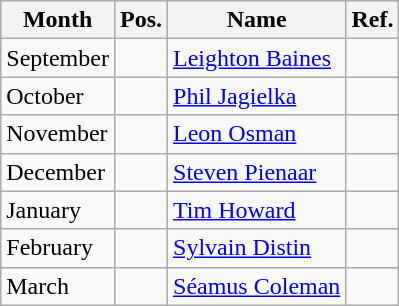<table class="wikitable" style="font-size:100%; text-align:left">
<tr>
<th>Month</th>
<th>Pos.</th>
<th>Name</th>
<th>Ref.</th>
</tr>
<tr>
<td>September</td>
<td></td>
<td> <a href='#'>Leighton Baines</a></td>
<td align=center></td>
</tr>
<tr>
<td>October</td>
<td></td>
<td> <a href='#'>Phil Jagielka</a></td>
<td align=center></td>
</tr>
<tr>
<td>November</td>
<td></td>
<td> <a href='#'>Leon Osman</a></td>
<td align=center></td>
</tr>
<tr>
<td>December</td>
<td></td>
<td> <a href='#'>Steven Pienaar</a></td>
<td align=center></td>
</tr>
<tr>
<td>January</td>
<td></td>
<td> <a href='#'>Tim Howard</a></td>
<td align=center></td>
</tr>
<tr>
<td>February</td>
<td></td>
<td> <a href='#'>Sylvain Distin</a></td>
<td align=center></td>
</tr>
<tr>
<td>March</td>
<td></td>
<td> <a href='#'>Séamus Coleman</a></td>
<td align=center></td>
</tr>
</table>
